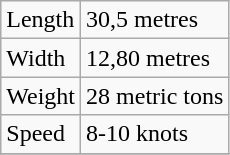<table class="wikitable">
<tr>
<td>Length</td>
<td>30,5 metres</td>
</tr>
<tr>
<td>Width</td>
<td>12,80 metres</td>
</tr>
<tr>
<td>Weight</td>
<td>28 metric tons</td>
</tr>
<tr>
<td>Speed</td>
<td>8-10 knots</td>
</tr>
<tr>
</tr>
</table>
